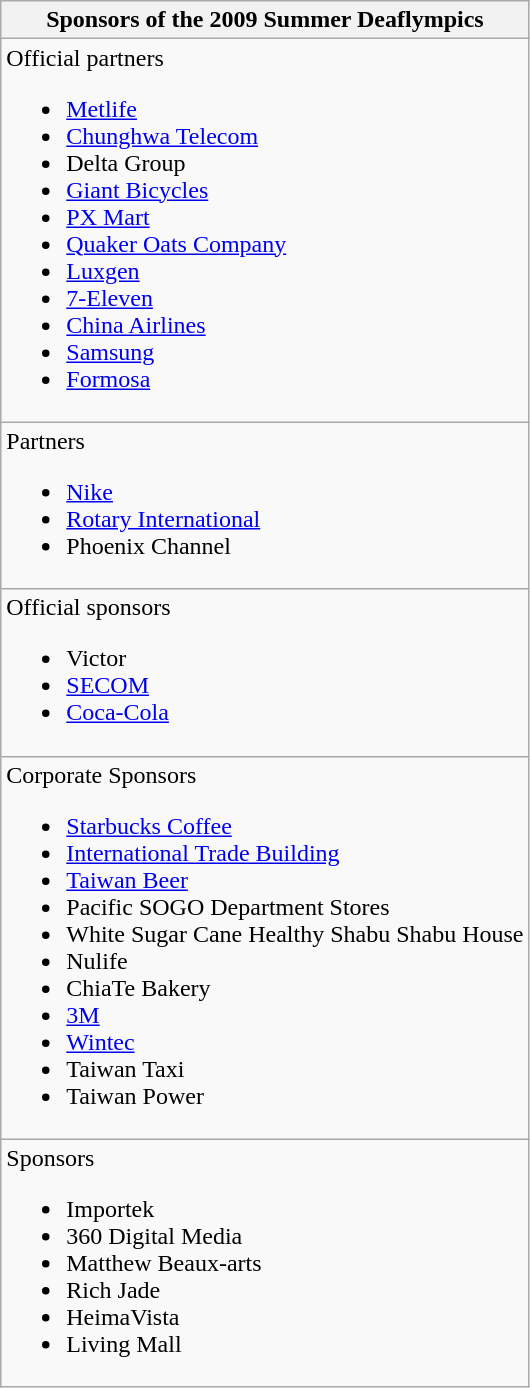<table class="wikitable collapsible " style="float:center; margin:10px;">
<tr>
<th>Sponsors of the 2009 Summer Deaflympics</th>
</tr>
<tr>
<td>Official partners<br><ul><li><a href='#'>Metlife</a></li><li><a href='#'>Chunghwa Telecom</a></li><li>Delta Group</li><li><a href='#'>Giant Bicycles</a></li><li><a href='#'>PX Mart</a></li><li><a href='#'>Quaker Oats Company</a></li><li><a href='#'>Luxgen</a></li><li><a href='#'>7-Eleven</a></li><li><a href='#'>China Airlines</a></li><li><a href='#'>Samsung</a></li><li><a href='#'>Formosa</a></li></ul></td>
</tr>
<tr>
<td>Partners<br><ul><li><a href='#'>Nike</a></li><li><a href='#'>Rotary International</a></li><li>Phoenix Channel</li></ul></td>
</tr>
<tr>
<td>Official sponsors<br><ul><li>Victor</li><li><a href='#'>SECOM</a></li><li><a href='#'>Coca-Cola</a></li></ul></td>
</tr>
<tr>
<td>Corporate Sponsors<br><ul><li><a href='#'>Starbucks Coffee</a></li><li><a href='#'>International Trade Building</a></li><li><a href='#'>Taiwan Beer</a></li><li>Pacific SOGO Department Stores</li><li>White Sugar Cane Healthy Shabu Shabu House</li><li>Nulife</li><li>ChiaTe Bakery</li><li><a href='#'>3M</a></li><li><a href='#'>Wintec</a></li><li>Taiwan Taxi</li><li>Taiwan Power</li></ul></td>
</tr>
<tr>
<td>Sponsors<br><ul><li>Importek</li><li>360 Digital Media</li><li>Matthew Beaux-arts</li><li>Rich Jade</li><li>HeimaVista</li><li>Living Mall</li></ul></td>
</tr>
</table>
